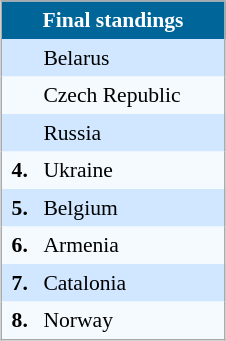<table align=center cellpadding="4" cellspacing="0" style="background: #f9f9f9; border: 1px #aaa solid; border-collapse: collapse; font-size: 90%;" width=150>
<tr align=center bgcolor=#006699 style="color:white;">
<th width=100% colspan=2>Final standings</th>
</tr>
<tr align=center bgcolor=#D0E7FF>
<td></td>
<td align=left> Belarus</td>
</tr>
<tr align=center bgcolor=#f5faff>
<td></td>
<td align=left> Czech Republic</td>
</tr>
<tr align=center bgcolor=#D0E7FF>
<td></td>
<td align=left> Russia</td>
</tr>
<tr align=center bgcolor=#f5faff>
<td><strong>4.</strong></td>
<td align=left> Ukraine</td>
</tr>
<tr align=center bgcolor=#D0E7FF>
<td><strong>5.</strong></td>
<td align=left> Belgium</td>
</tr>
<tr align=center bgcolor=#f5faff>
<td><strong>6.</strong></td>
<td align=left> Armenia</td>
</tr>
<tr align=center bgcolor=#D0E7FF>
<td><strong>7.</strong></td>
<td align=left> Catalonia</td>
</tr>
<tr align=center bgcolor=#f5faff>
<td><strong>8.</strong></td>
<td align=left> Norway</td>
</tr>
</table>
